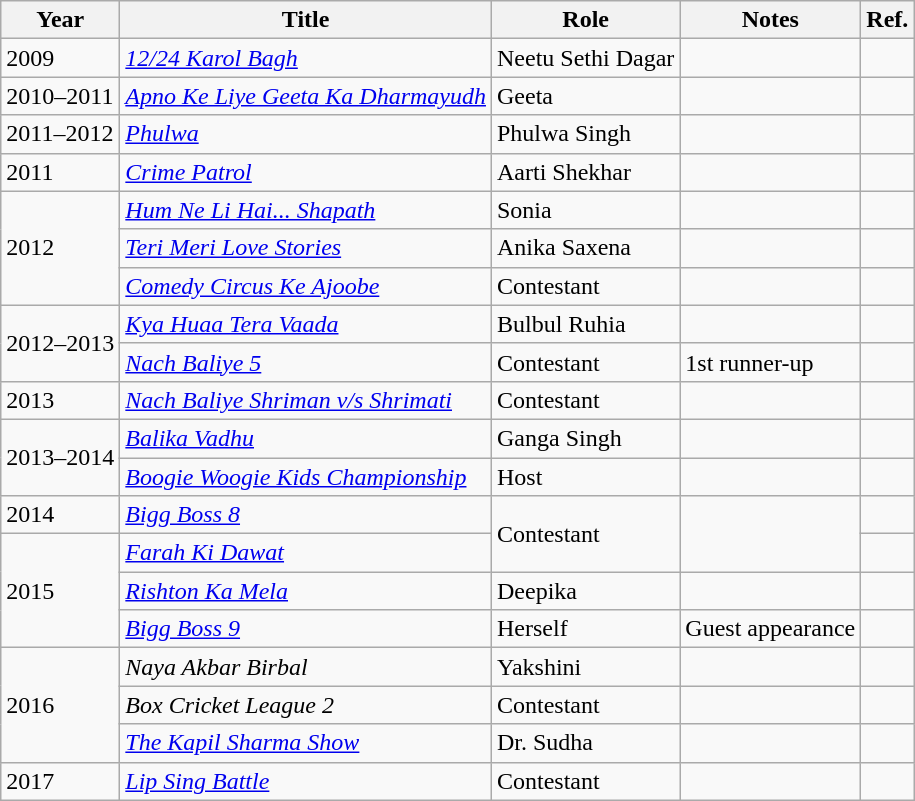<table class="wikitable sortable">
<tr>
<th scope="col">Year</th>
<th scope="col">Title</th>
<th scope="col">Role</th>
<th scope="col">Notes</th>
<th scope="col" class="unsortable">Ref.</th>
</tr>
<tr>
<td>2009</td>
<td><em><a href='#'>12/24 Karol Bagh</a></em></td>
<td>Neetu Sethi Dagar</td>
<td></td>
<td style="text-align:center;"></td>
</tr>
<tr>
<td>2010–2011</td>
<td><em><a href='#'>Apno Ke Liye Geeta Ka Dharmayudh</a></em></td>
<td>Geeta</td>
<td></td>
<td style="text-align:center;"></td>
</tr>
<tr>
<td>2011–2012</td>
<td><em><a href='#'>Phulwa</a></em></td>
<td>Phulwa Singh</td>
<td></td>
<td style="text-align:center;"></td>
</tr>
<tr>
<td>2011</td>
<td><em><a href='#'>Crime Patrol</a></em></td>
<td>Aarti Shekhar</td>
<td></td>
<td style="text-align:center;"></td>
</tr>
<tr>
<td rowspan="3">2012</td>
<td><em><a href='#'>Hum Ne Li Hai... Shapath</a></em></td>
<td>Sonia</td>
<td></td>
<td style="text-align:center;"></td>
</tr>
<tr>
<td><em><a href='#'>Teri Meri Love Stories</a></em></td>
<td>Anika Saxena</td>
<td></td>
<td style="text-align:center;"></td>
</tr>
<tr>
<td><em><a href='#'>Comedy Circus Ke Ajoobe</a></em></td>
<td>Contestant</td>
<td></td>
<td style="text-align:center;"></td>
</tr>
<tr>
<td rowspan="2">2012–2013</td>
<td><em><a href='#'>Kya Huaa Tera Vaada</a></em></td>
<td>Bulbul Ruhia</td>
<td></td>
<td style="text-align:center;"></td>
</tr>
<tr>
<td><em><a href='#'>Nach Baliye 5</a></em></td>
<td>Contestant</td>
<td>1st runner-up</td>
<td style="text-align:center;"></td>
</tr>
<tr>
<td>2013</td>
<td><em><a href='#'>Nach Baliye Shriman v/s Shrimati</a></em></td>
<td>Contestant</td>
<td></td>
<td style="text-align:center;"></td>
</tr>
<tr>
<td rowspan="2">2013–2014</td>
<td><em><a href='#'>Balika Vadhu</a></em></td>
<td>Ganga Singh</td>
<td></td>
<td style="text-align:center;"></td>
</tr>
<tr>
<td><em><a href='#'>Boogie Woogie Kids Championship</a></em></td>
<td>Host</td>
<td></td>
<td style="text-align:center;"></td>
</tr>
<tr>
<td>2014</td>
<td><em><a href='#'>Bigg Boss 8</a></em></td>
<td rowspan="2">Contestant</td>
<td rowspan="2"></td>
<td style="text-align:center;"></td>
</tr>
<tr>
<td rowspan="3">2015</td>
<td><em><a href='#'>Farah Ki Dawat</a></em></td>
<td style="text-align:center;"></td>
</tr>
<tr>
<td><em><a href='#'>Rishton Ka Mela</a></em></td>
<td>Deepika</td>
<td></td>
<td style="text-align:center;"></td>
</tr>
<tr>
<td><em><a href='#'>Bigg Boss 9</a></em></td>
<td>Herself</td>
<td>Guest appearance</td>
<td style="text-align:center;"></td>
</tr>
<tr>
<td rowspan="3">2016</td>
<td><em>Naya Akbar Birbal</em></td>
<td>Yakshini</td>
<td></td>
<td style="text-align:center;"></td>
</tr>
<tr>
<td><em>Box Cricket League 2</em></td>
<td>Contestant</td>
<td></td>
<td style="text-align:center;"></td>
</tr>
<tr>
<td><em><a href='#'>The Kapil Sharma Show</a></em></td>
<td>Dr. Sudha</td>
<td></td>
<td style="text-align:center;"></td>
</tr>
<tr>
<td>2017</td>
<td><em><a href='#'>Lip Sing Battle</a></em></td>
<td>Contestant</td>
<td></td>
<td style="text-align:center;"></td>
</tr>
</table>
